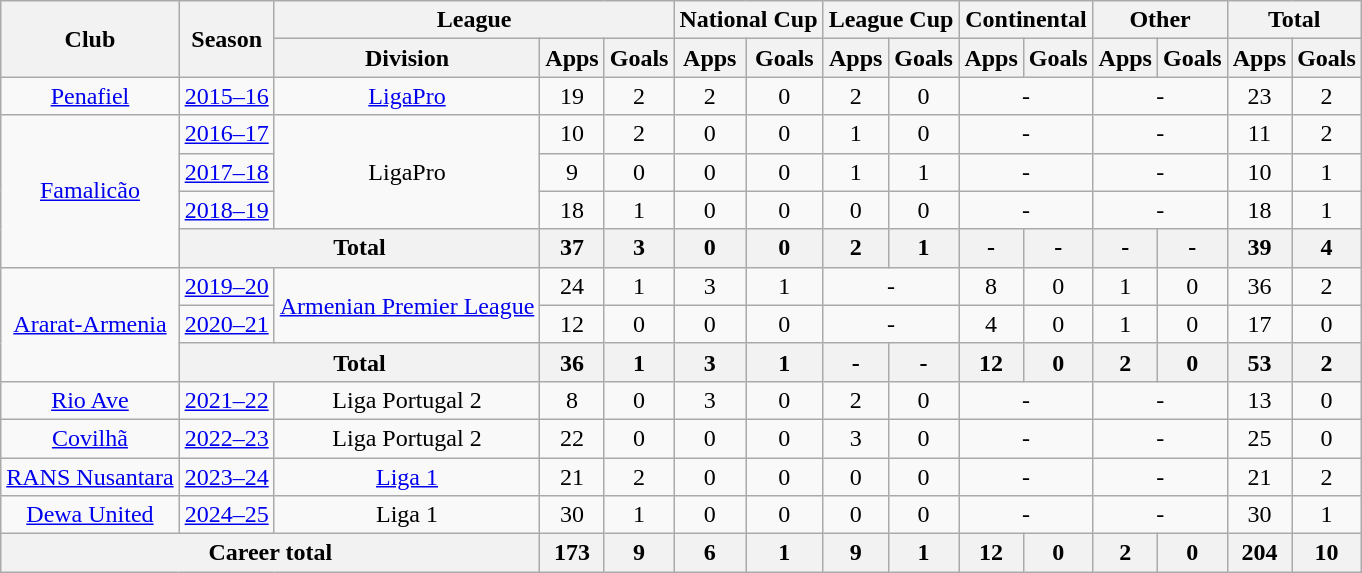<table class="wikitable" style="text-align:center">
<tr>
<th rowspan="2">Club</th>
<th rowspan="2">Season</th>
<th colspan="3">League</th>
<th colspan="2">National Cup</th>
<th colspan="2">League Cup</th>
<th colspan="2">Continental</th>
<th colspan="2">Other</th>
<th colspan="2">Total</th>
</tr>
<tr>
<th>Division</th>
<th>Apps</th>
<th>Goals</th>
<th>Apps</th>
<th>Goals</th>
<th>Apps</th>
<th>Goals</th>
<th>Apps</th>
<th>Goals</th>
<th>Apps</th>
<th>Goals</th>
<th>Apps</th>
<th>Goals</th>
</tr>
<tr>
<td><a href='#'>Penafiel</a></td>
<td><a href='#'>2015–16</a></td>
<td><a href='#'>LigaPro</a></td>
<td>19</td>
<td>2</td>
<td>2</td>
<td>0</td>
<td>2</td>
<td>0</td>
<td colspan="2">-</td>
<td colspan="2">-</td>
<td>23</td>
<td>2</td>
</tr>
<tr>
<td rowspan="4"><a href='#'>Famalicão</a></td>
<td><a href='#'>2016–17</a></td>
<td rowspan="3">LigaPro</td>
<td>10</td>
<td>2</td>
<td>0</td>
<td>0</td>
<td>1</td>
<td>0</td>
<td colspan="2">-</td>
<td colspan="2">-</td>
<td>11</td>
<td>2</td>
</tr>
<tr>
<td><a href='#'>2017–18</a></td>
<td>9</td>
<td>0</td>
<td>0</td>
<td>0</td>
<td>1</td>
<td>1</td>
<td colspan="2">-</td>
<td colspan="2">-</td>
<td>10</td>
<td>1</td>
</tr>
<tr>
<td><a href='#'>2018–19</a></td>
<td>18</td>
<td>1</td>
<td>0</td>
<td>0</td>
<td>0</td>
<td>0</td>
<td colspan="2">-</td>
<td colspan="2">-</td>
<td>18</td>
<td>1</td>
</tr>
<tr>
<th colspan="2">Total</th>
<th>37</th>
<th>3</th>
<th>0</th>
<th>0</th>
<th>2</th>
<th>1</th>
<th>-</th>
<th>-</th>
<th>-</th>
<th>-</th>
<th>39</th>
<th>4</th>
</tr>
<tr>
<td rowspan="3"><a href='#'>Ararat-Armenia</a></td>
<td><a href='#'>2019–20</a></td>
<td rowspan="2"><a href='#'>Armenian Premier League</a></td>
<td>24</td>
<td>1</td>
<td>3</td>
<td>1</td>
<td colspan="2">-</td>
<td>8</td>
<td>0</td>
<td>1</td>
<td>0</td>
<td>36</td>
<td>2</td>
</tr>
<tr>
<td><a href='#'>2020–21</a></td>
<td>12</td>
<td>0</td>
<td>0</td>
<td>0</td>
<td colspan="2">-</td>
<td>4</td>
<td>0</td>
<td>1</td>
<td>0</td>
<td>17</td>
<td>0</td>
</tr>
<tr>
<th colspan="2">Total</th>
<th>36</th>
<th>1</th>
<th>3</th>
<th>1</th>
<th>-</th>
<th>-</th>
<th>12</th>
<th>0</th>
<th>2</th>
<th>0</th>
<th>53</th>
<th>2</th>
</tr>
<tr>
<td><a href='#'>Rio Ave</a></td>
<td><a href='#'>2021–22</a></td>
<td>Liga Portugal 2</td>
<td>8</td>
<td>0</td>
<td>3</td>
<td>0</td>
<td>2</td>
<td>0</td>
<td colspan="2">-</td>
<td colspan="2">-</td>
<td>13</td>
<td>0</td>
</tr>
<tr>
<td><a href='#'>Covilhã</a></td>
<td><a href='#'>2022–23</a></td>
<td>Liga Portugal 2</td>
<td>22</td>
<td>0</td>
<td>0</td>
<td>0</td>
<td>3</td>
<td>0</td>
<td colspan="2">-</td>
<td colspan="2">-</td>
<td>25</td>
<td>0</td>
</tr>
<tr>
<td><a href='#'>RANS Nusantara</a></td>
<td><a href='#'>2023–24</a></td>
<td><a href='#'>Liga 1</a></td>
<td>21</td>
<td>2</td>
<td>0</td>
<td>0</td>
<td>0</td>
<td>0</td>
<td colspan="2">-</td>
<td colspan="2">-</td>
<td>21</td>
<td>2</td>
</tr>
<tr>
<td><a href='#'>Dewa United</a></td>
<td><a href='#'>2024–25</a></td>
<td>Liga 1</td>
<td>30</td>
<td>1</td>
<td>0</td>
<td>0</td>
<td>0</td>
<td>0</td>
<td colspan="2">-</td>
<td colspan="2">-</td>
<td>30</td>
<td>1</td>
</tr>
<tr>
<th colspan="3">Career total</th>
<th>173</th>
<th>9</th>
<th>6</th>
<th>1</th>
<th>9</th>
<th>1</th>
<th>12</th>
<th>0</th>
<th>2</th>
<th>0</th>
<th>204</th>
<th>10</th>
</tr>
</table>
